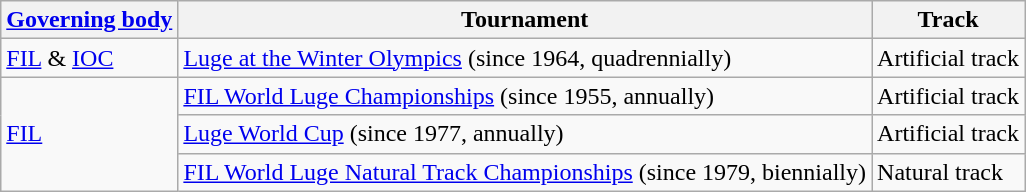<table class="wikitable">
<tr>
<th><a href='#'>Governing body</a></th>
<th>Tournament</th>
<th>Track</th>
</tr>
<tr>
<td><a href='#'>FIL</a> & <a href='#'>IOC</a></td>
<td><a href='#'>Luge at the Winter Olympics</a> (since 1964, quadrennially)</td>
<td>Artificial track</td>
</tr>
<tr>
<td rowspan="3"><a href='#'>FIL</a></td>
<td><a href='#'>FIL World Luge Championships</a> (since 1955, annually)</td>
<td>Artificial track</td>
</tr>
<tr>
<td><a href='#'>Luge World Cup</a> (since 1977, annually)</td>
<td>Artificial track</td>
</tr>
<tr>
<td><a href='#'>FIL World Luge Natural Track Championships</a> (since 1979, biennially)</td>
<td>Natural track</td>
</tr>
</table>
